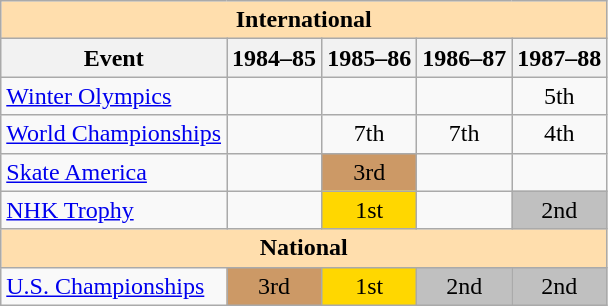<table class="wikitable" style="text-align:center">
<tr>
<th style="background-color: #ffdead; " colspan=5 align=center>International</th>
</tr>
<tr>
<th>Event</th>
<th>1984–85</th>
<th>1985–86</th>
<th>1986–87</th>
<th>1987–88</th>
</tr>
<tr>
<td align=left><a href='#'>Winter Olympics</a></td>
<td></td>
<td></td>
<td></td>
<td>5th</td>
</tr>
<tr>
<td align=left><a href='#'>World Championships</a></td>
<td></td>
<td>7th</td>
<td>7th</td>
<td>4th</td>
</tr>
<tr>
<td align=left><a href='#'>Skate America</a></td>
<td></td>
<td bgcolor=cc9966>3rd</td>
<td></td>
<td></td>
</tr>
<tr>
<td align=left><a href='#'>NHK Trophy</a></td>
<td></td>
<td bgcolor=gold>1st</td>
<td></td>
<td bgcolor=silver>2nd</td>
</tr>
<tr>
<th style="background-color: #ffdead; " colspan=5 align=center>National</th>
</tr>
<tr>
<td align=left><a href='#'>U.S. Championships</a></td>
<td bgcolor=cc9966>3rd</td>
<td bgcolor=gold>1st</td>
<td bgcolor=silver>2nd</td>
<td bgcolor=silver>2nd</td>
</tr>
</table>
